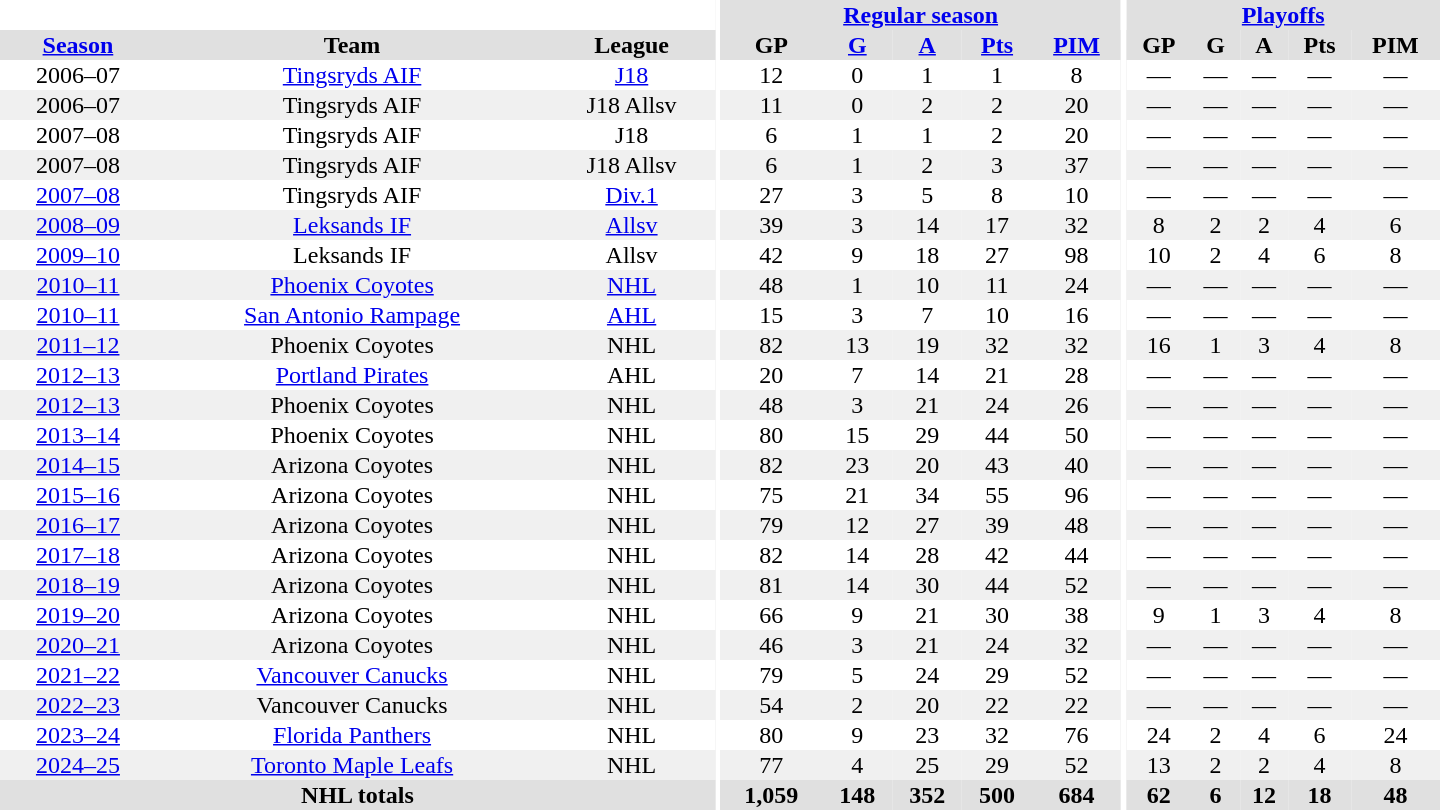<table border="0" cellpadding="1" cellspacing="0" style="text-align:center; width:60em;">
<tr bgcolor="#e0e0e0">
<th colspan="3" bgcolor="#ffffff"></th>
<th rowspan="99" bgcolor="#ffffff"></th>
<th colspan="5"><a href='#'>Regular season</a></th>
<th rowspan="99" bgcolor="#ffffff"></th>
<th colspan="5"><a href='#'>Playoffs</a></th>
</tr>
<tr bgcolor="#e0e0e0">
<th><a href='#'>Season</a></th>
<th>Team</th>
<th>League</th>
<th>GP</th>
<th><a href='#'>G</a></th>
<th><a href='#'>A</a></th>
<th><a href='#'>Pts</a></th>
<th><a href='#'>PIM</a></th>
<th>GP</th>
<th>G</th>
<th>A</th>
<th>Pts</th>
<th>PIM</th>
</tr>
<tr>
<td>2006–07</td>
<td><a href='#'>Tingsryds AIF</a></td>
<td><a href='#'>J18</a></td>
<td>12</td>
<td>0</td>
<td>1</td>
<td>1</td>
<td>8</td>
<td>—</td>
<td>—</td>
<td>—</td>
<td>—</td>
<td>—</td>
</tr>
<tr bgcolor=f0f0f0>
<td>2006–07</td>
<td>Tingsryds AIF</td>
<td>J18 Allsv</td>
<td>11</td>
<td>0</td>
<td>2</td>
<td>2</td>
<td>20</td>
<td>—</td>
<td>—</td>
<td>—</td>
<td>—</td>
<td>—</td>
</tr>
<tr>
<td>2007–08</td>
<td>Tingsryds AIF</td>
<td>J18</td>
<td>6</td>
<td>1</td>
<td>1</td>
<td>2</td>
<td>20</td>
<td>—</td>
<td>—</td>
<td>—</td>
<td>—</td>
<td>—</td>
</tr>
<tr bgcolor=f0f0f0>
<td>2007–08</td>
<td>Tingsryds AIF</td>
<td>J18 Allsv</td>
<td>6</td>
<td>1</td>
<td>2</td>
<td>3</td>
<td>37</td>
<td>—</td>
<td>—</td>
<td>—</td>
<td>—</td>
<td>—</td>
</tr>
<tr>
<td><a href='#'>2007–08</a></td>
<td>Tingsryds AIF</td>
<td><a href='#'>Div.1</a></td>
<td>27</td>
<td>3</td>
<td>5</td>
<td>8</td>
<td>10</td>
<td>—</td>
<td>—</td>
<td>—</td>
<td>—</td>
<td>—</td>
</tr>
<tr bgcolor=f0f0f0>
<td><a href='#'>2008–09</a></td>
<td><a href='#'>Leksands IF</a></td>
<td><a href='#'>Allsv</a></td>
<td>39</td>
<td>3</td>
<td>14</td>
<td>17</td>
<td>32</td>
<td>8</td>
<td>2</td>
<td>2</td>
<td>4</td>
<td>6</td>
</tr>
<tr>
<td><a href='#'>2009–10</a></td>
<td>Leksands IF</td>
<td>Allsv</td>
<td>42</td>
<td>9</td>
<td>18</td>
<td>27</td>
<td>98</td>
<td>10</td>
<td>2</td>
<td>4</td>
<td>6</td>
<td>8</td>
</tr>
<tr bgcolor=f0f0f0>
<td><a href='#'>2010–11</a></td>
<td><a href='#'>Phoenix Coyotes</a></td>
<td><a href='#'>NHL</a></td>
<td>48</td>
<td>1</td>
<td>10</td>
<td>11</td>
<td>24</td>
<td>—</td>
<td>—</td>
<td>—</td>
<td>—</td>
<td>—</td>
</tr>
<tr>
<td><a href='#'>2010–11</a></td>
<td><a href='#'>San Antonio Rampage</a></td>
<td><a href='#'>AHL</a></td>
<td>15</td>
<td>3</td>
<td>7</td>
<td>10</td>
<td>16</td>
<td>—</td>
<td>—</td>
<td>—</td>
<td>—</td>
<td>—</td>
</tr>
<tr bgcolor=f0f0f0>
<td><a href='#'>2011–12</a></td>
<td>Phoenix Coyotes</td>
<td>NHL</td>
<td>82</td>
<td>13</td>
<td>19</td>
<td>32</td>
<td>32</td>
<td>16</td>
<td>1</td>
<td>3</td>
<td>4</td>
<td>8</td>
</tr>
<tr>
<td><a href='#'>2012–13</a></td>
<td><a href='#'>Portland Pirates</a></td>
<td>AHL</td>
<td>20</td>
<td>7</td>
<td>14</td>
<td>21</td>
<td>28</td>
<td>—</td>
<td>—</td>
<td>—</td>
<td>—</td>
<td>—</td>
</tr>
<tr bgcolor=f0f0f0>
<td><a href='#'>2012–13</a></td>
<td>Phoenix Coyotes</td>
<td>NHL</td>
<td>48</td>
<td>3</td>
<td>21</td>
<td>24</td>
<td>26</td>
<td>—</td>
<td>—</td>
<td>—</td>
<td>—</td>
<td>—</td>
</tr>
<tr>
<td><a href='#'>2013–14</a></td>
<td>Phoenix Coyotes</td>
<td>NHL</td>
<td>80</td>
<td>15</td>
<td>29</td>
<td>44</td>
<td>50</td>
<td>—</td>
<td>—</td>
<td>—</td>
<td>—</td>
<td>—</td>
</tr>
<tr bgcolor=f0f0f0>
<td><a href='#'>2014–15</a></td>
<td>Arizona Coyotes</td>
<td>NHL</td>
<td>82</td>
<td>23</td>
<td>20</td>
<td>43</td>
<td>40</td>
<td>—</td>
<td>—</td>
<td>—</td>
<td>—</td>
<td>—</td>
</tr>
<tr>
<td><a href='#'>2015–16</a></td>
<td>Arizona Coyotes</td>
<td>NHL</td>
<td>75</td>
<td>21</td>
<td>34</td>
<td>55</td>
<td>96</td>
<td>—</td>
<td>—</td>
<td>—</td>
<td>—</td>
<td>—</td>
</tr>
<tr bgcolor=f0f0f0>
<td><a href='#'>2016–17</a></td>
<td>Arizona Coyotes</td>
<td>NHL</td>
<td>79</td>
<td>12</td>
<td>27</td>
<td>39</td>
<td>48</td>
<td>—</td>
<td>—</td>
<td>—</td>
<td>—</td>
<td>—</td>
</tr>
<tr>
<td><a href='#'>2017–18</a></td>
<td>Arizona Coyotes</td>
<td>NHL</td>
<td>82</td>
<td>14</td>
<td>28</td>
<td>42</td>
<td>44</td>
<td>—</td>
<td>—</td>
<td>—</td>
<td>—</td>
<td>—</td>
</tr>
<tr bgcolor=f0f0f0>
<td><a href='#'>2018–19</a></td>
<td>Arizona Coyotes</td>
<td>NHL</td>
<td>81</td>
<td>14</td>
<td>30</td>
<td>44</td>
<td>52</td>
<td>—</td>
<td>—</td>
<td>—</td>
<td>—</td>
<td>—</td>
</tr>
<tr>
<td><a href='#'>2019–20</a></td>
<td>Arizona Coyotes</td>
<td>NHL</td>
<td>66</td>
<td>9</td>
<td>21</td>
<td>30</td>
<td>38</td>
<td>9</td>
<td>1</td>
<td>3</td>
<td>4</td>
<td>8</td>
</tr>
<tr bgcolor=f0f0f0>
<td><a href='#'>2020–21</a></td>
<td>Arizona Coyotes</td>
<td>NHL</td>
<td>46</td>
<td>3</td>
<td>21</td>
<td>24</td>
<td>32</td>
<td>—</td>
<td>—</td>
<td>—</td>
<td>—</td>
<td>—</td>
</tr>
<tr>
<td><a href='#'>2021–22</a></td>
<td><a href='#'>Vancouver Canucks</a></td>
<td>NHL</td>
<td>79</td>
<td>5</td>
<td>24</td>
<td>29</td>
<td>52</td>
<td>—</td>
<td>—</td>
<td>—</td>
<td>—</td>
<td>—</td>
</tr>
<tr bgcolor=f0f0f0>
<td><a href='#'>2022–23</a></td>
<td>Vancouver Canucks</td>
<td>NHL</td>
<td>54</td>
<td>2</td>
<td>20</td>
<td>22</td>
<td>22</td>
<td>—</td>
<td>—</td>
<td>—</td>
<td>—</td>
<td>—</td>
</tr>
<tr>
<td><a href='#'>2023–24</a></td>
<td><a href='#'>Florida Panthers</a></td>
<td>NHL</td>
<td>80</td>
<td>9</td>
<td>23</td>
<td>32</td>
<td>76</td>
<td>24</td>
<td>2</td>
<td>4</td>
<td>6</td>
<td>24</td>
</tr>
<tr bgcolor=f0f0f0>
<td><a href='#'>2024–25</a></td>
<td><a href='#'>Toronto Maple Leafs</a></td>
<td>NHL</td>
<td>77</td>
<td>4</td>
<td>25</td>
<td>29</td>
<td>52</td>
<td>13</td>
<td>2</td>
<td>2</td>
<td>4</td>
<td>8</td>
</tr>
<tr bgcolor="#e0e0e0">
<th colspan="3">NHL totals</th>
<th>1,059</th>
<th>148</th>
<th>352</th>
<th>500</th>
<th>684</th>
<th>62</th>
<th>6</th>
<th>12</th>
<th>18</th>
<th>48</th>
</tr>
</table>
